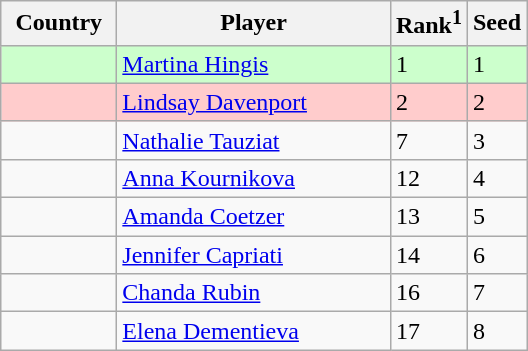<table class="sortable wikitable">
<tr>
<th width="70">Country</th>
<th width="175">Player</th>
<th>Rank<sup>1</sup></th>
<th>Seed</th>
</tr>
<tr style="background:#cfc;">
<td></td>
<td><a href='#'>Martina Hingis</a></td>
<td>1</td>
<td>1</td>
</tr>
<tr style="background:#fcc;">
<td></td>
<td><a href='#'>Lindsay Davenport</a></td>
<td>2</td>
<td>2</td>
</tr>
<tr>
<td></td>
<td><a href='#'>Nathalie Tauziat</a></td>
<td>7</td>
<td>3</td>
</tr>
<tr>
<td></td>
<td><a href='#'>Anna Kournikova</a></td>
<td>12</td>
<td>4</td>
</tr>
<tr>
<td></td>
<td><a href='#'>Amanda Coetzer</a></td>
<td>13</td>
<td>5</td>
</tr>
<tr>
<td></td>
<td><a href='#'>Jennifer Capriati</a></td>
<td>14</td>
<td>6</td>
</tr>
<tr>
<td></td>
<td><a href='#'>Chanda Rubin</a></td>
<td>16</td>
<td>7</td>
</tr>
<tr>
<td></td>
<td><a href='#'>Elena Dementieva</a></td>
<td>17</td>
<td>8</td>
</tr>
</table>
